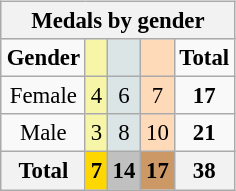<table class="wikitable" style="font-size:95%; float:right;">
<tr style="background:#efefef;">
<th colspan=7>Medals by gender</th>
</tr>
<tr align=center>
<td><strong>Gender</strong></td>
<td style="background:#f7f6a8;"></td>
<td style="background:#dce5e5;"></td>
<td style="background:#ffdab9;"></td>
<td><strong>Total</strong></td>
</tr>
<tr align=center>
<td>Female</td>
<td bgcolor=F7F6A8>4</td>
<td bgcolor=DCE5E5>6</td>
<td bgcolor=FFDAB9>7</td>
<td><strong>17</strong></td>
</tr>
<tr align=center>
<td>Male</td>
<td bgcolor=F7F6A8>3</td>
<td bgcolor=DCE5E5>8</td>
<td bgcolor=FFDAB9>10</td>
<td><strong>21</strong></td>
</tr>
<tr align=center>
<th>Total</th>
<th style=background:gold>7</th>
<th style=background:silver>14</th>
<th style=background:#c96>17</th>
<th>38</th>
</tr>
</table>
